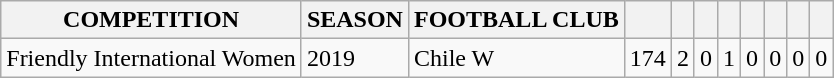<table class="wikitable">
<tr>
<th>COMPETITION</th>
<th>SEASON</th>
<th>FOOTBALL CLUB</th>
<th></th>
<th></th>
<th></th>
<th></th>
<th></th>
<th></th>
<th></th>
<th></th>
</tr>
<tr>
<td>Friendly International Women</td>
<td>2019</td>
<td>Chile W</td>
<td>174</td>
<td>2</td>
<td>0</td>
<td>1</td>
<td>0</td>
<td>0</td>
<td>0</td>
<td>0</td>
</tr>
</table>
